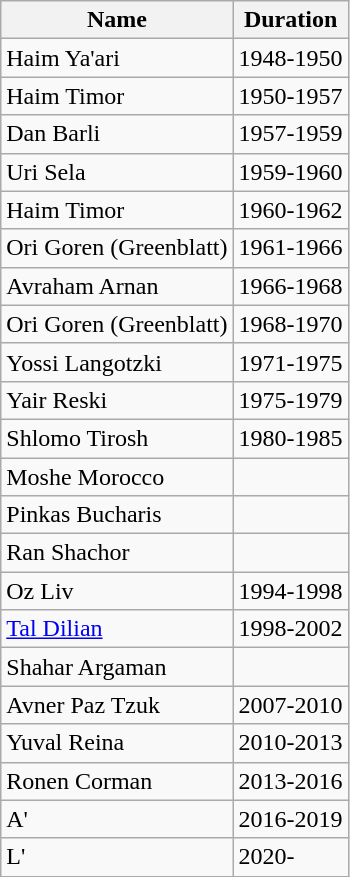<table class="wikitable">
<tr>
<th>Name</th>
<th>Duration</th>
</tr>
<tr>
<td>Haim Ya'ari</td>
<td>1948-1950</td>
</tr>
<tr>
<td>Haim Timor</td>
<td>1950-1957</td>
</tr>
<tr>
<td>Dan Barli</td>
<td>1957-1959</td>
</tr>
<tr>
<td>Uri Sela</td>
<td>1959-1960</td>
</tr>
<tr>
<td>Haim Timor</td>
<td>1960-1962</td>
</tr>
<tr>
<td>Ori Goren (Greenblatt)</td>
<td>1961-1966</td>
</tr>
<tr>
<td>Avraham Arnan</td>
<td>1966-1968</td>
</tr>
<tr>
<td>Ori Goren (Greenblatt)</td>
<td>1968-1970</td>
</tr>
<tr>
<td>Yossi Langotzki</td>
<td>1971-1975</td>
</tr>
<tr>
<td>Yair Reski</td>
<td>1975-1979</td>
</tr>
<tr>
<td>Shlomo Tirosh</td>
<td>1980-1985</td>
</tr>
<tr>
<td>Moshe Morocco</td>
<td></td>
</tr>
<tr>
<td>Pinkas Bucharis</td>
<td></td>
</tr>
<tr>
<td>Ran Shachor</td>
<td></td>
</tr>
<tr>
<td>Oz Liv</td>
<td>1994-1998</td>
</tr>
<tr>
<td><a href='#'>Tal Dilian</a></td>
<td>1998-2002</td>
</tr>
<tr>
<td>Shahar Argaman</td>
<td></td>
</tr>
<tr>
<td>Avner Paz Tzuk</td>
<td>2007-2010</td>
</tr>
<tr>
<td>Yuval Reina</td>
<td>2010-2013</td>
</tr>
<tr>
<td>Ronen Corman</td>
<td>2013-2016</td>
</tr>
<tr>
<td>A'</td>
<td>2016-2019</td>
</tr>
<tr>
<td>L'</td>
<td>2020-</td>
</tr>
</table>
